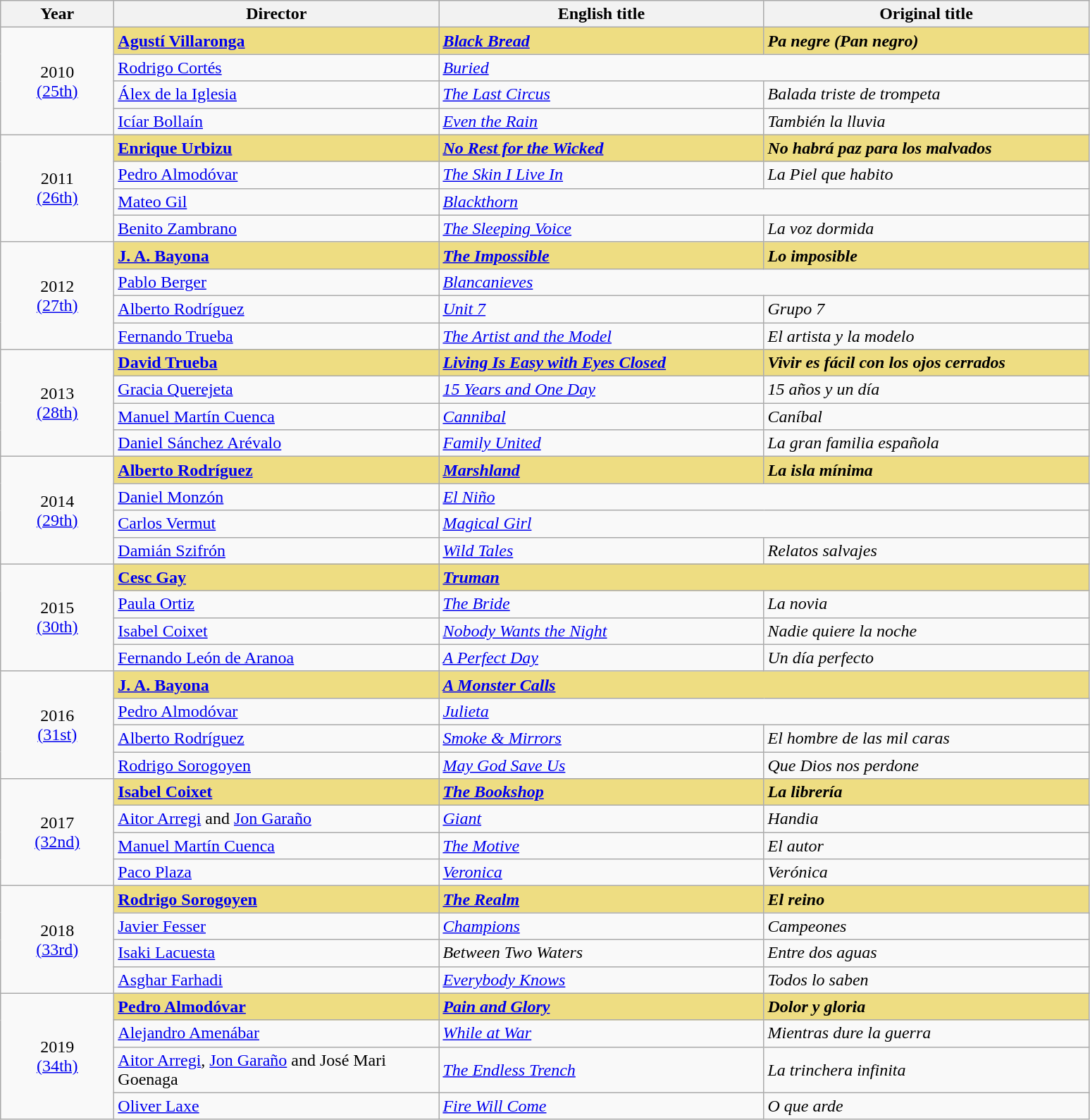<table class="wikitable">
<tr>
<th width="100">Year</th>
<th width="300">Director</th>
<th width="300">English title</th>
<th width="300">Original title</th>
</tr>
<tr>
<td rowspan="4" style="text-align:center;">2010<br><a href='#'>(25th)</a></td>
<td style="background:#eedd82;"><strong><a href='#'>Agustí Villaronga</a></strong></td>
<td style="background:#eedd82;"><strong><em><a href='#'>Black Bread</a></em></strong></td>
<td style="background:#eedd82;"><strong><em>Pa negre (Pan negro)</em></strong></td>
</tr>
<tr>
<td><a href='#'>Rodrigo Cortés</a></td>
<td colspan="2"><em><a href='#'>Buried</a></em></td>
</tr>
<tr>
<td><a href='#'>Álex de la Iglesia</a></td>
<td><em><a href='#'>The Last Circus</a></em></td>
<td><em>Balada triste de trompeta</em></td>
</tr>
<tr>
<td><a href='#'>Icíar Bollaín</a></td>
<td><em><a href='#'>Even the Rain</a></em></td>
<td><em>También la lluvia</em></td>
</tr>
<tr>
<td rowspan="4" style="text-align:center;">2011<br><a href='#'>(26th)</a></td>
<td style="background:#eedd82;"><strong><a href='#'>Enrique Urbizu</a></strong></td>
<td style="background:#eedd82;"><strong><em><a href='#'>No Rest for the Wicked</a></em></strong></td>
<td style="background:#eedd82;"><strong><em>No habrá paz para los malvados</em></strong></td>
</tr>
<tr>
<td><a href='#'>Pedro Almodóvar</a></td>
<td><em><a href='#'>The Skin I Live In</a></em></td>
<td><em>La Piel que habito</em></td>
</tr>
<tr>
<td><a href='#'>Mateo Gil</a></td>
<td colspan="2"><em><a href='#'>Blackthorn</a></em></td>
</tr>
<tr>
<td><a href='#'>Benito Zambrano</a></td>
<td><em><a href='#'>The Sleeping Voice</a></em></td>
<td><em>La voz dormida</em></td>
</tr>
<tr>
<td rowspan="4" style="text-align:center;">2012<br><a href='#'>(27th)</a></td>
<td style="background:#eedd82;"><strong><a href='#'>J. A. Bayona</a></strong></td>
<td style="background:#eedd82;"><strong><em><a href='#'>The Impossible</a></em></strong></td>
<td style="background:#eedd82;"><strong><em>Lo imposible</em></strong></td>
</tr>
<tr>
<td><a href='#'>Pablo Berger</a></td>
<td colspan="2"><em><a href='#'>Blancanieves</a></em></td>
</tr>
<tr>
<td><a href='#'>Alberto Rodríguez</a></td>
<td><em><a href='#'>Unit 7</a></em></td>
<td><em>Grupo 7</em></td>
</tr>
<tr>
<td><a href='#'>Fernando Trueba</a></td>
<td><em><a href='#'>The Artist and the Model</a></em></td>
<td><em>El artista y la modelo</em></td>
</tr>
<tr>
<td rowspan="4" style="text-align:center;">2013<br><a href='#'>(28th)</a></td>
<td style="background:#eedd82;"><strong><a href='#'>David Trueba</a></strong></td>
<td style="background:#eedd82;"><strong><em><a href='#'>Living Is Easy with Eyes Closed</a></em></strong></td>
<td style="background:#eedd82;"><strong><em>Vivir es fácil con los ojos cerrados</em></strong></td>
</tr>
<tr>
<td><a href='#'>Gracia Querejeta</a></td>
<td><em><a href='#'>15 Years and One Day</a></em></td>
<td><em>15 años y un día</em></td>
</tr>
<tr>
<td><a href='#'>Manuel Martín Cuenca</a></td>
<td><em><a href='#'>Cannibal</a></em></td>
<td><em>Caníbal</em></td>
</tr>
<tr>
<td><a href='#'>Daniel Sánchez Arévalo</a></td>
<td><em><a href='#'>Family United</a></em></td>
<td><em>La gran familia española</em></td>
</tr>
<tr>
<td rowspan="4" style="text-align:center;">2014<br><a href='#'>(29th)</a></td>
<td style="background:#eedd82;"><strong><a href='#'>Alberto Rodríguez</a></strong></td>
<td style="background:#eedd82;"><strong><em><a href='#'>Marshland</a></em></strong></td>
<td style="background:#eedd82;"><strong><em>La isla mínima</em></strong></td>
</tr>
<tr>
<td><a href='#'>Daniel Monzón</a></td>
<td colspan=2><em><a href='#'>El Niño</a></em></td>
</tr>
<tr>
<td><a href='#'>Carlos Vermut</a></td>
<td colspan=2><em><a href='#'>Magical Girl</a></em></td>
</tr>
<tr>
<td><a href='#'>Damián Szifrón</a></td>
<td><em><a href='#'>Wild Tales</a></em></td>
<td><em>Relatos salvajes</em></td>
</tr>
<tr>
<td rowspan="4" style="text-align:center;">2015<br><a href='#'>(30th)</a></td>
<td style="background:#eedd82;"><strong><a href='#'>Cesc Gay</a></strong></td>
<td style="background:#eedd82;" colspan=2><strong><em><a href='#'>Truman</a></em></strong></td>
</tr>
<tr>
<td><a href='#'>Paula Ortiz</a></td>
<td><em><a href='#'>The Bride</a></em></td>
<td><em>La novia</em></td>
</tr>
<tr>
<td><a href='#'>Isabel Coixet</a></td>
<td><em><a href='#'>Nobody Wants the Night</a></em></td>
<td><em>Nadie quiere la noche</em></td>
</tr>
<tr>
<td><a href='#'>Fernando León de Aranoa</a></td>
<td><em><a href='#'>A Perfect Day</a></em></td>
<td><em>Un día perfecto</em></td>
</tr>
<tr>
<td rowspan="4" style="text-align:center;">2016<br><a href='#'>(31st)</a></td>
<td style="background:#eedd82;"><strong><a href='#'>J. A. Bayona</a></strong></td>
<td style="background:#eedd82;" colspan=2><strong><em><a href='#'>A Monster Calls</a></em></strong></td>
</tr>
<tr>
<td><a href='#'>Pedro Almodóvar</a></td>
<td colspan=2><em><a href='#'>Julieta</a></em></td>
</tr>
<tr>
<td><a href='#'>Alberto Rodríguez</a></td>
<td><em><a href='#'>Smoke & Mirrors</a></em></td>
<td><em>El hombre de las mil caras</em></td>
</tr>
<tr>
<td><a href='#'>Rodrigo Sorogoyen</a></td>
<td><em><a href='#'>May God Save Us</a></em></td>
<td><em>Que Dios nos perdone</em></td>
</tr>
<tr>
<td rowspan="4" style="text-align:center;">2017<br><a href='#'>(32nd)</a><br></td>
<td style="background:#eedd82;"><strong><a href='#'>Isabel Coixet</a></strong></td>
<td style="background:#eedd82;"><strong><em><a href='#'>The Bookshop</a></em></strong></td>
<td style="background:#eedd82;"><strong><em>La librería</em></strong></td>
</tr>
<tr>
<td><a href='#'>Aitor Arregi</a> and <a href='#'>Jon Garaño</a></td>
<td><em><a href='#'>Giant</a></em></td>
<td><em>Handia</em></td>
</tr>
<tr>
<td><a href='#'>Manuel Martín Cuenca</a></td>
<td><em><a href='#'>The Motive</a></em></td>
<td><em>El autor</em></td>
</tr>
<tr>
<td><a href='#'>Paco Plaza</a></td>
<td><em><a href='#'>Veronica</a></em></td>
<td><em>Verónica</em></td>
</tr>
<tr>
<td rowspan="4" style="text-align:center;">2018<br><a href='#'>(33rd)</a><br></td>
<td style="background:#eedd82;"><strong><a href='#'>Rodrigo Sorogoyen</a></strong></td>
<td style="background:#eedd82;"><strong><em><a href='#'>The Realm</a></em></strong></td>
<td style="background:#eedd82;"><strong><em>El reino</em></strong></td>
</tr>
<tr>
<td><a href='#'>Javier Fesser</a></td>
<td><em><a href='#'>Champions</a></em></td>
<td><em>Campeones</em></td>
</tr>
<tr>
<td><a href='#'>Isaki Lacuesta</a></td>
<td><em>Between Two Waters</em></td>
<td><em>Entre dos aguas</em></td>
</tr>
<tr>
<td><a href='#'>Asghar Farhadi</a></td>
<td><em><a href='#'>Everybody Knows</a></em></td>
<td><em>Todos lo saben</em></td>
</tr>
<tr>
<td rowspan="4" style="text-align:center;">2019<br><a href='#'>(34th)</a><br></td>
<td style="background:#eedd82;"><strong><a href='#'>Pedro Almodóvar</a></strong></td>
<td style="background:#eedd82;"><strong><em><a href='#'>Pain and Glory</a></em></strong></td>
<td style="background:#eedd82;"><strong><em>Dolor y gloria</em></strong></td>
</tr>
<tr>
<td><a href='#'>Alejandro Amenábar</a></td>
<td><em><a href='#'>While at War</a></em></td>
<td><em>Mientras dure la guerra</em></td>
</tr>
<tr>
<td><a href='#'>Aitor Arregi</a>, <a href='#'>Jon Garaño</a> and José Mari Goenaga</td>
<td><em><a href='#'>The Endless Trench</a></em></td>
<td><em>La trinchera infinita</em></td>
</tr>
<tr>
<td><a href='#'>Oliver Laxe</a></td>
<td><em><a href='#'>Fire Will Come</a></em></td>
<td><em>O que arde</em></td>
</tr>
</table>
